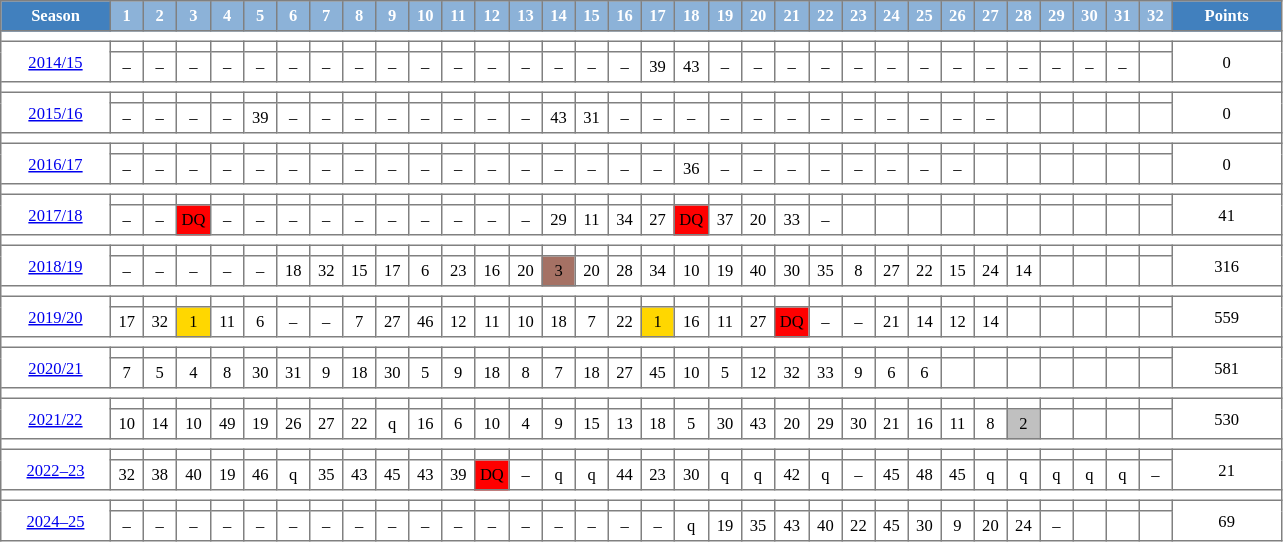<table cellpadding="3" cellspacing="0" border="1" style="background:#ffffff; font-size:69%; line-height:13px; border:grey solid 1px; border-collapse:collapse;">
<tr style="background:#ccc; text-align:center; color:white">
<td style="background:#4180be;" width="65px"><strong>Season</strong></td>
<td style="background:#8CB2D8;" width="15px"><strong>1</strong></td>
<td style="background:#8CB2D8;" width="15px"><strong>2</strong></td>
<td style="background:#8CB2D8;" width="15px"><strong>3</strong></td>
<td style="background:#8CB2D8;" width="15px"><strong>4</strong></td>
<td style="background:#8CB2D8;" width="15px"><strong>5</strong></td>
<td style="background:#8CB2D8;" width="15px"><strong>6</strong></td>
<td style="background:#8CB2D8;" width="15px"><strong>7</strong></td>
<td style="background:#8CB2D8;" width="15px"><strong>8</strong></td>
<td style="background:#8CB2D8;" width="15px"><strong>9</strong></td>
<td style="background:#8CB2D8;" width="15px"><strong>10</strong></td>
<td style="background:#8CB2D8;" width="15px"><strong>11</strong></td>
<td style="background:#8CB2D8;" width="15px"><strong>12</strong></td>
<td style="background:#8CB2D8;" width="15px"><strong>13</strong></td>
<td style="background:#8CB2D8;" width="15px"><strong>14</strong></td>
<td style="background:#8CB2D8;" width="15px"><strong>15</strong></td>
<td style="background:#8CB2D8;" width="15px"><strong>16</strong></td>
<td style="background:#8CB2D8;" width="15px"><strong>17</strong></td>
<td style="background:#8CB2D8;" width="15px"><strong>18</strong></td>
<td style="background:#8CB2D8;" width="15px"><strong>19</strong></td>
<td style="background:#8CB2D8;" width="15px"><strong>20</strong></td>
<td style="background:#8CB2D8;" width="15px"><strong>21</strong></td>
<td style="background:#8CB2D8;" width="15px"><strong>22</strong></td>
<td style="background:#8CB2D8;" width="15px"><strong>23</strong></td>
<td style="background:#8CB2D8;" width="15px"><strong>24</strong></td>
<td style="background:#8CB2D8;" width="15px"><strong>25</strong></td>
<td style="background:#8CB2D8;" width="15px"><strong>26</strong></td>
<td style="background:#8CB2D8;" width="15px"><strong>27</strong></td>
<td style="background:#8CB2D8;" width="15px"><strong>28</strong></td>
<td style="background:#8CB2D8;" width="15px"><strong>29</strong></td>
<td style="background:#8CB2D8;" width="15px"><strong>30</strong></td>
<td style="background:#8CB2D8;" width="15px"><strong>31</strong></td>
<td style="background:#8CB2D8;" width="15px"><strong>32</strong></td>
<td style="background:#4180be;" width="30px"><strong>Points</strong></td>
</tr>
<tr>
<td colspan="34"></td>
</tr>
<tr align=center>
<td rowspan="2" style="width:66px;"><a href='#'>2014/15</a></td>
<th></th>
<th></th>
<th></th>
<th></th>
<th></th>
<th></th>
<th></th>
<th></th>
<th></th>
<th></th>
<th></th>
<th></th>
<th></th>
<th></th>
<th></th>
<th></th>
<th></th>
<th></th>
<th></th>
<th></th>
<th></th>
<th></th>
<th></th>
<th></th>
<th></th>
<th></th>
<th></th>
<th></th>
<th></th>
<th></th>
<th></th>
<th></th>
<td rowspan="2" style="width:66px;">0</td>
</tr>
<tr align=center>
<td>–</td>
<td>–</td>
<td>–</td>
<td>–</td>
<td>–</td>
<td>–</td>
<td>–</td>
<td>–</td>
<td>–</td>
<td>–</td>
<td>–</td>
<td>–</td>
<td>–</td>
<td>–</td>
<td>–</td>
<td>–</td>
<td>39</td>
<td>43</td>
<td>–</td>
<td>–</td>
<td>–</td>
<td>–</td>
<td>–</td>
<td>–</td>
<td>–</td>
<td>–</td>
<td>–</td>
<td>–</td>
<td>–</td>
<td>–</td>
<td>–</td>
<td></td>
</tr>
<tr>
<td colspan="34"></td>
</tr>
<tr align=center>
<td rowspan="2" style="width:66px;"><a href='#'>2015/16</a></td>
<th></th>
<th></th>
<th></th>
<th></th>
<th></th>
<th></th>
<th></th>
<th></th>
<th></th>
<th></th>
<th></th>
<th></th>
<th></th>
<th></th>
<th></th>
<th></th>
<th></th>
<th></th>
<th></th>
<th></th>
<th></th>
<th></th>
<th></th>
<th></th>
<th></th>
<th></th>
<th></th>
<th></th>
<th></th>
<th></th>
<th></th>
<th></th>
<td rowspan="2" style="width:66px;">0</td>
</tr>
<tr align=center>
<td>–</td>
<td>–</td>
<td>–</td>
<td>–</td>
<td>39</td>
<td>–</td>
<td>–</td>
<td>–</td>
<td>–</td>
<td>–</td>
<td>–</td>
<td>–</td>
<td>–</td>
<td>43</td>
<td>31</td>
<td>–</td>
<td>–</td>
<td>–</td>
<td>–</td>
<td>–</td>
<td>–</td>
<td>–</td>
<td>–</td>
<td>–</td>
<td>–</td>
<td>–</td>
<td>–</td>
<td></td>
<td></td>
<th></th>
<th></th>
<th></th>
</tr>
<tr>
<td colspan="34"></td>
</tr>
<tr align=center>
<td rowspan="2" style="width:66px;"><a href='#'>2016/17</a></td>
<th></th>
<th></th>
<th></th>
<th></th>
<th></th>
<th></th>
<th></th>
<th></th>
<th></th>
<th></th>
<th></th>
<th></th>
<th></th>
<th></th>
<th></th>
<th></th>
<th></th>
<th></th>
<th></th>
<th></th>
<th></th>
<th></th>
<th></th>
<th></th>
<th></th>
<th></th>
<th></th>
<th></th>
<th></th>
<th></th>
<th></th>
<th></th>
<td rowspan="2" style="width:66px;">0</td>
</tr>
<tr align=center>
<td>–</td>
<td>–</td>
<td>–</td>
<td>–</td>
<td>–</td>
<td>–</td>
<td>–</td>
<td>–</td>
<td>–</td>
<td>–</td>
<td>–</td>
<td>–</td>
<td>–</td>
<td>–</td>
<td>–</td>
<td>–</td>
<td>–</td>
<td>36</td>
<td>–</td>
<td>–</td>
<td>–</td>
<td>–</td>
<td>–</td>
<td>–</td>
<td>–</td>
<td>–</td>
<td></td>
<td></td>
<td></td>
<td></td>
<td></td>
<td></td>
</tr>
<tr>
<td colspan="34"></td>
</tr>
<tr align=center>
<td rowspan="2" style="width:66px;"><a href='#'>2017/18</a></td>
<th></th>
<th></th>
<th></th>
<th></th>
<th></th>
<th></th>
<th></th>
<th></th>
<th></th>
<th></th>
<th></th>
<th></th>
<th></th>
<th></th>
<th></th>
<th></th>
<th></th>
<th></th>
<th></th>
<th></th>
<th></th>
<th></th>
<th></th>
<th></th>
<th></th>
<th></th>
<th></th>
<th></th>
<th></th>
<th></th>
<th></th>
<th></th>
<td rowspan="2" style="width:66px;">41</td>
</tr>
<tr align=center>
<td>–</td>
<td>–</td>
<td bgcolor=red>DQ</td>
<td>–</td>
<td>–</td>
<td>–</td>
<td>–</td>
<td>–</td>
<td>–</td>
<td>–</td>
<td>–</td>
<td>–</td>
<td>–</td>
<td>29</td>
<td>11</td>
<td>34</td>
<td>27</td>
<td bgcolor=red>DQ</td>
<td>37</td>
<td>20</td>
<td>33</td>
<td>–</td>
<td></td>
<td></td>
<td></td>
<td></td>
<td></td>
<td></td>
<td></td>
<td></td>
<td></td>
<td></td>
</tr>
<tr>
<td colspan="34"></td>
</tr>
<tr align=center>
<td rowspan="2" style="width:66px;"><a href='#'>2018/19</a></td>
<th></th>
<th></th>
<th></th>
<th></th>
<th></th>
<th></th>
<th></th>
<th></th>
<th></th>
<th></th>
<th></th>
<th></th>
<th></th>
<th></th>
<th></th>
<th></th>
<th></th>
<th></th>
<th></th>
<th></th>
<th></th>
<th></th>
<th></th>
<th></th>
<th></th>
<th></th>
<th></th>
<th></th>
<th></th>
<th></th>
<th></th>
<th></th>
<td rowspan="2" style="width:66px;">316</td>
</tr>
<tr align=center>
<td>–</td>
<td>–</td>
<td>–</td>
<td>–</td>
<td>–</td>
<td>18</td>
<td>32</td>
<td>15</td>
<td>17</td>
<td>6</td>
<td>23</td>
<td>16</td>
<td>20</td>
<td bgcolor=#A57164>3</td>
<td>20</td>
<td>28</td>
<td>34</td>
<td>10</td>
<td>19</td>
<td>40</td>
<td>30</td>
<td>35</td>
<td>8</td>
<td>27</td>
<td>22</td>
<td>15</td>
<td>24</td>
<td>14</td>
<td></td>
<td></td>
<td></td>
<td></td>
</tr>
<tr>
<td colspan="34"></td>
</tr>
<tr align=center>
<td rowspan="2" style="width:66px;"><a href='#'>2019/20</a></td>
<th></th>
<th></th>
<th></th>
<th></th>
<th></th>
<th></th>
<th></th>
<th></th>
<th></th>
<th></th>
<th></th>
<th></th>
<th></th>
<th></th>
<th></th>
<th></th>
<th></th>
<th></th>
<th></th>
<th></th>
<th></th>
<th></th>
<th></th>
<th></th>
<th></th>
<th></th>
<th></th>
<th></th>
<th></th>
<th></th>
<th></th>
<th></th>
<td rowspan="2" style="width:66px;">559</td>
</tr>
<tr align=center>
<td>17</td>
<td>32</td>
<td bgcolor="gold">1</td>
<td>11</td>
<td>6</td>
<td>–</td>
<td>–</td>
<td>7</td>
<td>27</td>
<td>46</td>
<td>12</td>
<td>11</td>
<td>10</td>
<td>18</td>
<td>7</td>
<td>22</td>
<td bgcolor="gold">1</td>
<td>16</td>
<td>11</td>
<td>27</td>
<td bgcolor=red>DQ</td>
<td>–</td>
<td>–</td>
<td>21</td>
<td>14</td>
<td>12</td>
<td>14</td>
<td></td>
<td></td>
<td></td>
<td></td>
<td></td>
</tr>
<tr>
<td colspan="34"></td>
</tr>
<tr align=center>
<td rowspan="2" style="width:66px;"><a href='#'>2020/21</a></td>
<th></th>
<th></th>
<th></th>
<th></th>
<th></th>
<th></th>
<th></th>
<th></th>
<th></th>
<th></th>
<th></th>
<th></th>
<th></th>
<th></th>
<th></th>
<th></th>
<th></th>
<th></th>
<th></th>
<th></th>
<th></th>
<th></th>
<th></th>
<th></th>
<th></th>
<th></th>
<th></th>
<th></th>
<th></th>
<th></th>
<th></th>
<th></th>
<td rowspan="2" style="width:66px;">581</td>
</tr>
<tr align=center>
<td>7</td>
<td>5</td>
<td>4</td>
<td>8</td>
<td>30</td>
<td>31</td>
<td>9</td>
<td>18</td>
<td>30</td>
<td>5</td>
<td>9</td>
<td>18</td>
<td>8</td>
<td>7</td>
<td>18</td>
<td>27</td>
<td>45</td>
<td>10</td>
<td>5</td>
<td>12</td>
<td>32</td>
<td>33</td>
<td>9</td>
<td>6</td>
<td>6</td>
<td></td>
<td></td>
<td></td>
<td></td>
<td></td>
<td></td>
<td></td>
</tr>
<tr>
<td colspan="34"></td>
</tr>
<tr align=center>
<td rowspan="2" style="width:66px;"><a href='#'>2021/22</a></td>
<th></th>
<th></th>
<th></th>
<th></th>
<th></th>
<th></th>
<th></th>
<th></th>
<th></th>
<th></th>
<th></th>
<th></th>
<th></th>
<th></th>
<th></th>
<th></th>
<th></th>
<th></th>
<th></th>
<th></th>
<th></th>
<th></th>
<th></th>
<th></th>
<th></th>
<th></th>
<th></th>
<th></th>
<th></th>
<th></th>
<th></th>
<th></th>
<td rowspan="2" style="width:66px;">530</td>
</tr>
<tr align=center>
<td>10</td>
<td>14</td>
<td>10</td>
<td>49</td>
<td>19</td>
<td>26</td>
<td>27</td>
<td>22</td>
<td>q</td>
<td>16</td>
<td>6</td>
<td>10</td>
<td>4</td>
<td>9</td>
<td>15</td>
<td>13</td>
<td>18</td>
<td>5</td>
<td>30</td>
<td>43</td>
<td>20</td>
<td>29</td>
<td>30</td>
<td>21</td>
<td>16</td>
<td>11</td>
<td>8</td>
<td bgcolor="silver">2</td>
<td></td>
<td></td>
<td></td>
<td></td>
</tr>
<tr>
<td colspan=34></td>
</tr>
<tr align=center>
<td rowspan="2" style="width:66px;"><a href='#'>2022–23</a></td>
<th></th>
<th></th>
<th></th>
<th></th>
<th></th>
<th></th>
<th></th>
<th></th>
<th></th>
<th></th>
<th></th>
<th></th>
<th></th>
<th></th>
<th></th>
<th></th>
<th></th>
<th></th>
<th></th>
<th></th>
<th></th>
<th></th>
<th></th>
<th></th>
<th></th>
<th></th>
<th></th>
<th></th>
<th></th>
<th></th>
<th></th>
<th></th>
<td rowspan="2" style="width:66px;">21</td>
</tr>
<tr align=center>
<td>32</td>
<td>38</td>
<td>40</td>
<td>19</td>
<td>46</td>
<td>q</td>
<td>35</td>
<td>43</td>
<td>45</td>
<td>43</td>
<td>39</td>
<td bgcolor=red>DQ</td>
<td>–</td>
<td>q</td>
<td>q</td>
<td>44</td>
<td>23</td>
<td>30</td>
<td>q</td>
<td>q</td>
<td>42</td>
<td>q</td>
<td>–</td>
<td>45</td>
<td>48</td>
<td>45</td>
<td>q</td>
<td>q</td>
<td>q</td>
<td>q</td>
<td>q</td>
<td>–</td>
</tr>
<tr>
<td colspan=34></td>
</tr>
<tr align=center>
<td rowspan="2" style="width:66px;"><a href='#'>2024–25</a></td>
<th></th>
<th></th>
<th></th>
<th></th>
<th></th>
<th></th>
<th></th>
<th></th>
<th></th>
<th></th>
<th></th>
<th></th>
<th></th>
<th></th>
<th></th>
<th></th>
<th></th>
<th></th>
<th></th>
<th></th>
<th></th>
<th></th>
<th></th>
<th></th>
<th></th>
<th></th>
<th></th>
<th></th>
<th></th>
<th></th>
<th></th>
<th></th>
<td rowspan="2" style="width:66px;">69</td>
</tr>
<tr align=center>
<td>–</td>
<td>–</td>
<td>–</td>
<td>–</td>
<td>–</td>
<td>–</td>
<td>–</td>
<td>–</td>
<td>–</td>
<td>–</td>
<td>–</td>
<td>–</td>
<td>–</td>
<td>–</td>
<td>–</td>
<td>–</td>
<td>–</td>
<td>q</td>
<td>19</td>
<td>35</td>
<td>43</td>
<td>40</td>
<td>22</td>
<td>45</td>
<td>30</td>
<td>9</td>
<td>20</td>
<td>24</td>
<td>–</td>
<td></td>
<td></td>
<td></td>
</tr>
</table>
